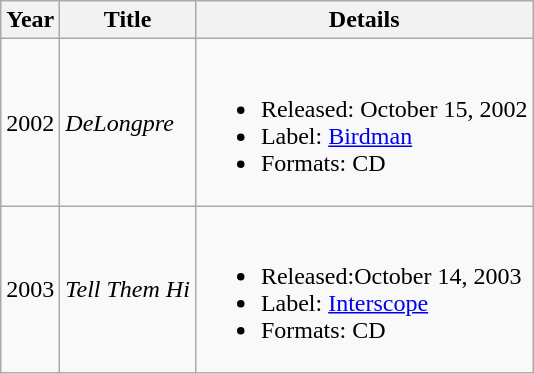<table class="wikitable">
<tr>
<th>Year</th>
<th>Title</th>
<th>Details</th>
</tr>
<tr>
<td>2002</td>
<td><em>DeLongpre</em></td>
<td><br><ul><li>Released: October 15, 2002</li><li>Label: <a href='#'>Birdman</a></li><li>Formats: CD</li></ul></td>
</tr>
<tr>
<td>2003</td>
<td><em>Tell Them Hi</em></td>
<td><br><ul><li>Released:October 14, 2003</li><li>Label: <a href='#'>Interscope</a></li><li>Formats: CD</li></ul></td>
</tr>
</table>
